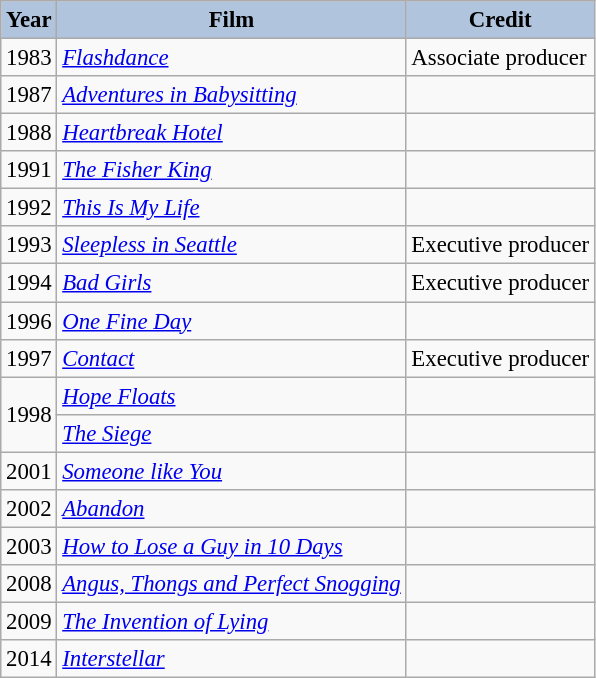<table class="wikitable" style="font-size:95%;">
<tr>
<th style="background:#B0C4DE;">Year</th>
<th style="background:#B0C4DE;">Film</th>
<th style="background:#B0C4DE;">Credit</th>
</tr>
<tr>
<td>1983</td>
<td><em><a href='#'>Flashdance</a></em></td>
<td>Associate producer</td>
</tr>
<tr>
<td>1987</td>
<td><em><a href='#'>Adventures in Babysitting</a></em></td>
<td></td>
</tr>
<tr>
<td>1988</td>
<td><em><a href='#'>Heartbreak Hotel</a></em></td>
<td></td>
</tr>
<tr>
<td>1991</td>
<td><em><a href='#'>The Fisher King</a></em></td>
<td></td>
</tr>
<tr>
<td>1992</td>
<td><em><a href='#'>This Is My Life</a></em></td>
<td></td>
</tr>
<tr>
<td>1993</td>
<td><em><a href='#'>Sleepless in Seattle</a></em></td>
<td>Executive producer</td>
</tr>
<tr>
<td>1994</td>
<td><em><a href='#'>Bad Girls</a></em></td>
<td>Executive producer</td>
</tr>
<tr>
<td>1996</td>
<td><em><a href='#'>One Fine Day</a></em></td>
<td></td>
</tr>
<tr>
<td>1997</td>
<td><em><a href='#'>Contact</a></em></td>
<td>Executive producer</td>
</tr>
<tr>
<td rowspan=2>1998</td>
<td><em><a href='#'>Hope Floats</a></em></td>
<td></td>
</tr>
<tr>
<td><em><a href='#'>The Siege</a></em></td>
<td></td>
</tr>
<tr>
<td>2001</td>
<td><em><a href='#'>Someone like You</a></em></td>
<td></td>
</tr>
<tr>
<td>2002</td>
<td><em><a href='#'>Abandon</a></em></td>
<td></td>
</tr>
<tr>
<td>2003</td>
<td><em><a href='#'>How to Lose a Guy in 10 Days</a></em></td>
<td></td>
</tr>
<tr>
<td>2008</td>
<td><em><a href='#'>Angus, Thongs and Perfect Snogging</a></em></td>
<td></td>
</tr>
<tr>
<td>2009</td>
<td><em><a href='#'>The Invention of Lying</a></em></td>
<td></td>
</tr>
<tr>
<td>2014</td>
<td><em><a href='#'>Interstellar</a></em></td>
<td></td>
</tr>
</table>
